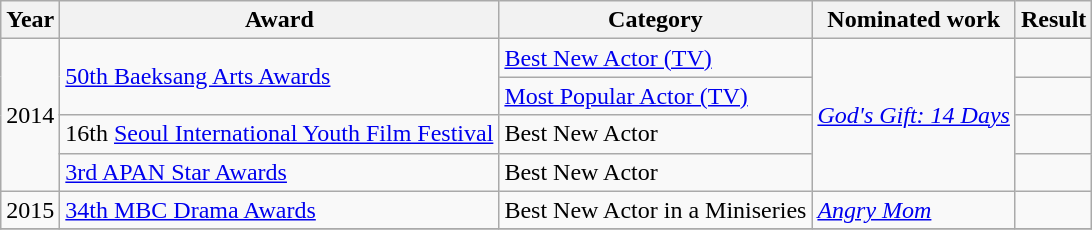<table class="wikitable">
<tr>
<th>Year</th>
<th>Award</th>
<th>Category</th>
<th>Nominated work</th>
<th>Result</th>
</tr>
<tr>
<td rowspan="4">2014</td>
<td rowspan="2"><a href='#'>50th Baeksang Arts Awards</a></td>
<td><a href='#'>Best New Actor (TV)</a></td>
<td rowspan="4"><em><a href='#'>God's Gift: 14 Days</a></em></td>
<td></td>
</tr>
<tr>
<td><a href='#'>Most Popular Actor (TV)</a></td>
<td></td>
</tr>
<tr>
<td>16th <a href='#'>Seoul International Youth Film Festival</a></td>
<td>Best New Actor</td>
<td></td>
</tr>
<tr>
<td><a href='#'>3rd APAN Star Awards</a></td>
<td>Best New Actor</td>
<td></td>
</tr>
<tr>
<td>2015</td>
<td><a href='#'>34th MBC Drama Awards</a></td>
<td>Best New Actor in a Miniseries</td>
<td><em><a href='#'>Angry Mom</a></em></td>
<td></td>
</tr>
<tr>
</tr>
</table>
